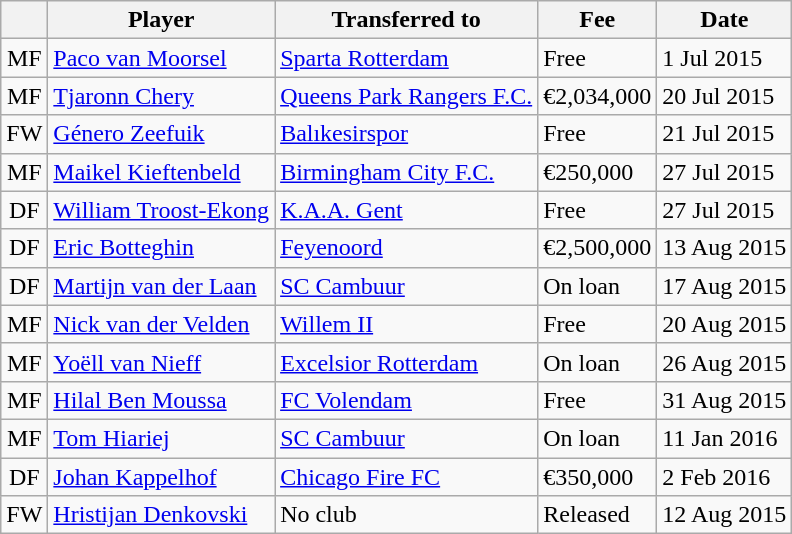<table class="wikitable plainrowheaders sortable">
<tr>
<th></th>
<th scope="col">Player</th>
<th>Transferred to</th>
<th style="width: 65px;">Fee</th>
<th scope="col">Date</th>
</tr>
<tr>
<td align="center">MF</td>
<td> <a href='#'>Paco van Moorsel</a></td>
<td> <a href='#'>Sparta Rotterdam</a></td>
<td>Free</td>
<td>1 Jul 2015</td>
</tr>
<tr>
<td align="center">MF</td>
<td> <a href='#'>Tjaronn Chery</a></td>
<td> <a href='#'>Queens Park Rangers F.C.</a></td>
<td>€2,034,000</td>
<td>20 Jul 2015</td>
</tr>
<tr>
<td align="center">FW</td>
<td> <a href='#'>Género Zeefuik</a></td>
<td> <a href='#'>Balıkesirspor</a></td>
<td>Free</td>
<td>21 Jul 2015</td>
</tr>
<tr>
<td align="center">MF</td>
<td> <a href='#'>Maikel Kieftenbeld</a></td>
<td> <a href='#'>Birmingham City F.C.</a></td>
<td>€250,000</td>
<td>27 Jul 2015</td>
</tr>
<tr>
<td align="center">DF</td>
<td> <a href='#'>William Troost-Ekong</a></td>
<td> <a href='#'>K.A.A. Gent</a></td>
<td>Free</td>
<td>27 Jul 2015</td>
</tr>
<tr>
<td align="center">DF</td>
<td> <a href='#'>Eric Botteghin</a></td>
<td> <a href='#'>Feyenoord</a></td>
<td>€2,500,000</td>
<td>13 Aug 2015</td>
</tr>
<tr>
<td align="center">DF</td>
<td> <a href='#'>Martijn van der Laan</a></td>
<td> <a href='#'>SC Cambuur</a></td>
<td>On loan</td>
<td>17 Aug 2015</td>
</tr>
<tr>
<td align="center">MF</td>
<td> <a href='#'>Nick van der Velden</a></td>
<td> <a href='#'>Willem II</a></td>
<td>Free</td>
<td>20 Aug 2015</td>
</tr>
<tr>
<td align="center">MF</td>
<td> <a href='#'>Yoëll van Nieff</a></td>
<td> <a href='#'>Excelsior Rotterdam</a></td>
<td>On loan</td>
<td>26 Aug 2015</td>
</tr>
<tr>
<td align="center">MF</td>
<td> <a href='#'>Hilal Ben Moussa</a></td>
<td> <a href='#'>FC Volendam</a></td>
<td>Free</td>
<td>31 Aug 2015</td>
</tr>
<tr>
<td align="center">MF</td>
<td> <a href='#'>Tom Hiariej</a></td>
<td> <a href='#'>SC Cambuur</a></td>
<td>On loan</td>
<td>11 Jan 2016</td>
</tr>
<tr>
<td align="center">DF</td>
<td> <a href='#'>Johan Kappelhof</a></td>
<td> <a href='#'>Chicago Fire FC</a></td>
<td>€350,000</td>
<td>2 Feb 2016</td>
</tr>
<tr>
<td align="center">FW</td>
<td> <a href='#'>Hristijan Denkovski</a></td>
<td>No club</td>
<td>Released</td>
<td>12 Aug 2015</td>
</tr>
</table>
